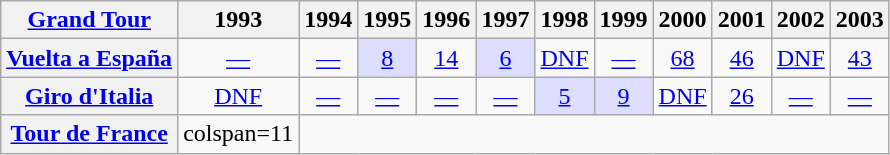<table class="wikitable plainrowheaders">
<tr>
<th scope="col"><a href='#'>Grand Tour</a></th>
<th scope="col">1993</th>
<th scope="col">1994</th>
<th scope="col">1995</th>
<th scope="col">1996</th>
<th scope="col">1997</th>
<th scope="col">1998</th>
<th scope="col">1999</th>
<th scope="col">2000</th>
<th scope="col">2001</th>
<th scope="col">2002</th>
<th scope="col">2003</th>
</tr>
<tr style="text-align:center;">
<th scope="row"> <a href='#'>Vuelta a España</a></th>
<td><a href='#'>—</a></td>
<td><a href='#'>—</a></td>
<td style="background:#ddf;"><a href='#'>8</a></td>
<td><a href='#'>14</a></td>
<td style="background:#ddf;"><a href='#'>6</a></td>
<td><a href='#'>DNF</a></td>
<td><a href='#'>—</a></td>
<td><a href='#'>68</a></td>
<td><a href='#'>46</a></td>
<td><a href='#'>DNF</a></td>
<td><a href='#'>43</a></td>
</tr>
<tr style="text-align:center;">
<th scope="row"> <a href='#'>Giro d'Italia</a></th>
<td><a href='#'>DNF</a></td>
<td><a href='#'>—</a></td>
<td><a href='#'>—</a></td>
<td><a href='#'>—</a></td>
<td><a href='#'>—</a></td>
<td style="background:#ddf;"><a href='#'>5</a></td>
<td style="background:#ddf;"><a href='#'>9</a></td>
<td><a href='#'>DNF</a></td>
<td><a href='#'>26</a></td>
<td><a href='#'>—</a></td>
<td><a href='#'>—</a></td>
</tr>
<tr style="text-align:center;">
<th scope="row"> <a href='#'>Tour de France</a></th>
<td>colspan=11 </td>
</tr>
</table>
